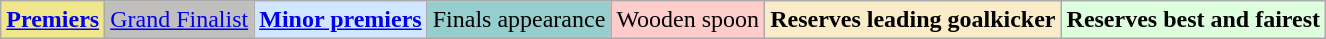<table class="wikitable">
<tr>
<td style=background:#F0E68C><strong><a href='#'>Premiers</a></strong></td>
<td style=background:#C0BFBD><a href='#'>Grand Finalist</a></td>
<td style=background:#D0E7FF><strong><a href='#'>Minor premiers</a></strong></td>
<td style=background:#96CDCD>Finals appearance</td>
<td style=background:#FFCCCC>Wooden spoon</td>
<td style=background:#FAECC8><strong>Reserves leading goalkicker</strong></td>
<td style=background:#DDFFDD><strong>Reserves best and fairest</strong></td>
</tr>
</table>
